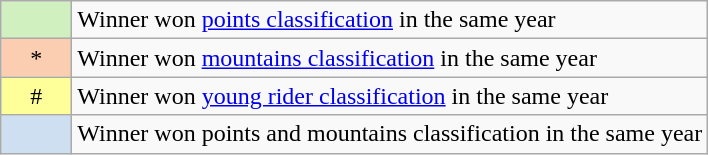<table class="wikitable">
<tr>
<td align=center width=40px style="background-color:#D0F0C0"></td>
<td>Winner won <a href='#'>points classification</a> in the same year</td>
</tr>
<tr>
<td align=center width=40px style="background-color:#FBCEB1">*</td>
<td>Winner won <a href='#'>mountains classification</a> in the same year</td>
</tr>
<tr>
<td align=center width=40px style="background-color:#FFFF99">#</td>
<td>Winner won <a href='#'>young rider classification</a> in the same year</td>
</tr>
<tr>
<td align=center width=40px style="background-color:#cedff2"></td>
<td>Winner won points and mountains classification in the same year</td>
</tr>
</table>
